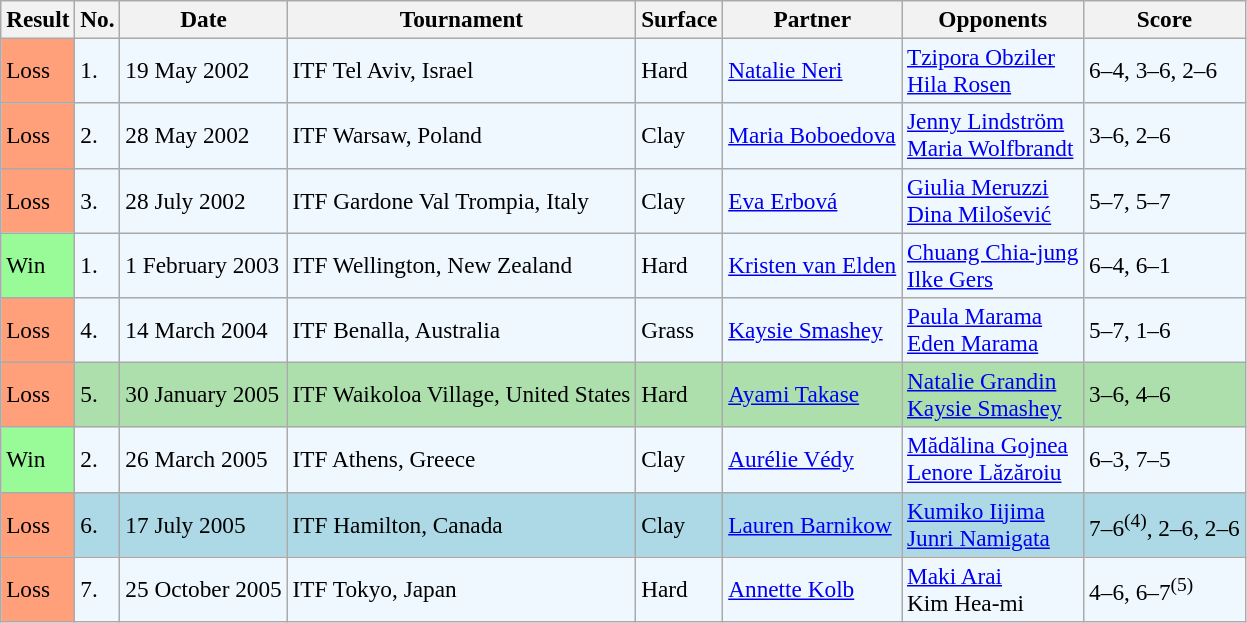<table class="sortable wikitable" style=font-size:97%>
<tr>
<th>Result</th>
<th>No.</th>
<th>Date</th>
<th>Tournament</th>
<th>Surface</th>
<th>Partner</th>
<th>Opponents</th>
<th>Score</th>
</tr>
<tr style="background:#f0f8ff;">
<td style="background:#ffa07a;">Loss</td>
<td>1.</td>
<td>19 May 2002</td>
<td>ITF Tel Aviv, Israel</td>
<td>Hard</td>
<td> <a href='#'>Natalie Neri</a></td>
<td> <a href='#'>Tzipora Obziler</a> <br>  <a href='#'>Hila Rosen</a></td>
<td>6–4, 3–6, 2–6</td>
</tr>
<tr style="background:#f0f8ff;">
<td style="background:#ffa07a;">Loss</td>
<td>2.</td>
<td>28 May 2002</td>
<td>ITF Warsaw, Poland</td>
<td>Clay</td>
<td> <a href='#'>Maria Boboedova</a></td>
<td> <a href='#'>Jenny Lindström</a> <br>  <a href='#'>Maria Wolfbrandt</a></td>
<td>3–6, 2–6</td>
</tr>
<tr style="background:#f0f8ff;">
<td style="background:#ffa07a;">Loss</td>
<td>3.</td>
<td>28 July 2002</td>
<td>ITF Gardone Val Trompia, Italy</td>
<td>Clay</td>
<td> <a href='#'>Eva Erbová</a></td>
<td> <a href='#'>Giulia Meruzzi</a> <br>  <a href='#'>Dina Milošević</a></td>
<td>5–7, 5–7</td>
</tr>
<tr style="background:#f0f8ff;">
<td style="background:#98fb98;">Win</td>
<td>1.</td>
<td>1 February 2003</td>
<td>ITF Wellington, New Zealand</td>
<td>Hard</td>
<td> <a href='#'>Kristen van Elden</a></td>
<td> <a href='#'>Chuang Chia-jung</a> <br>  <a href='#'>Ilke Gers</a></td>
<td>6–4, 6–1</td>
</tr>
<tr style="background:#f0f8ff;">
<td style="background:#ffa07a;">Loss</td>
<td>4.</td>
<td>14 March 2004</td>
<td>ITF Benalla, Australia</td>
<td>Grass</td>
<td> <a href='#'>Kaysie Smashey</a></td>
<td> <a href='#'>Paula Marama</a> <br>  <a href='#'>Eden Marama</a></td>
<td>5–7, 1–6</td>
</tr>
<tr style="background:#addfad;">
<td style="background:#ffa07a;">Loss</td>
<td>5.</td>
<td>30 January 2005</td>
<td>ITF Waikoloa Village, United States</td>
<td>Hard</td>
<td> <a href='#'>Ayami Takase</a></td>
<td> <a href='#'>Natalie Grandin</a> <br>  <a href='#'>Kaysie Smashey</a></td>
<td>3–6, 4–6</td>
</tr>
<tr style="background:#f0f8ff;">
<td style="background:#98fb98;">Win</td>
<td>2.</td>
<td>26 March 2005</td>
<td>ITF Athens, Greece</td>
<td>Clay</td>
<td> <a href='#'>Aurélie Védy</a></td>
<td> <a href='#'>Mădălina Gojnea</a> <br>  <a href='#'>Lenore Lăzăroiu</a></td>
<td>6–3, 7–5</td>
</tr>
<tr style="background:lightblue;">
<td style="background:#ffa07a;">Loss</td>
<td>6.</td>
<td>17 July 2005</td>
<td>ITF Hamilton, Canada</td>
<td>Clay</td>
<td> <a href='#'>Lauren Barnikow</a></td>
<td> <a href='#'>Kumiko Iijima</a> <br>  <a href='#'>Junri Namigata</a></td>
<td>7–6<sup>(4)</sup>, 2–6, 2–6</td>
</tr>
<tr style="background:#f0f8ff;">
<td style="background:#ffa07a;">Loss</td>
<td>7.</td>
<td>25 October 2005</td>
<td>ITF Tokyo, Japan</td>
<td>Hard</td>
<td> <a href='#'>Annette Kolb</a></td>
<td> <a href='#'>Maki Arai</a> <br>  Kim Hea-mi</td>
<td>4–6, 6–7<sup>(5)</sup></td>
</tr>
</table>
